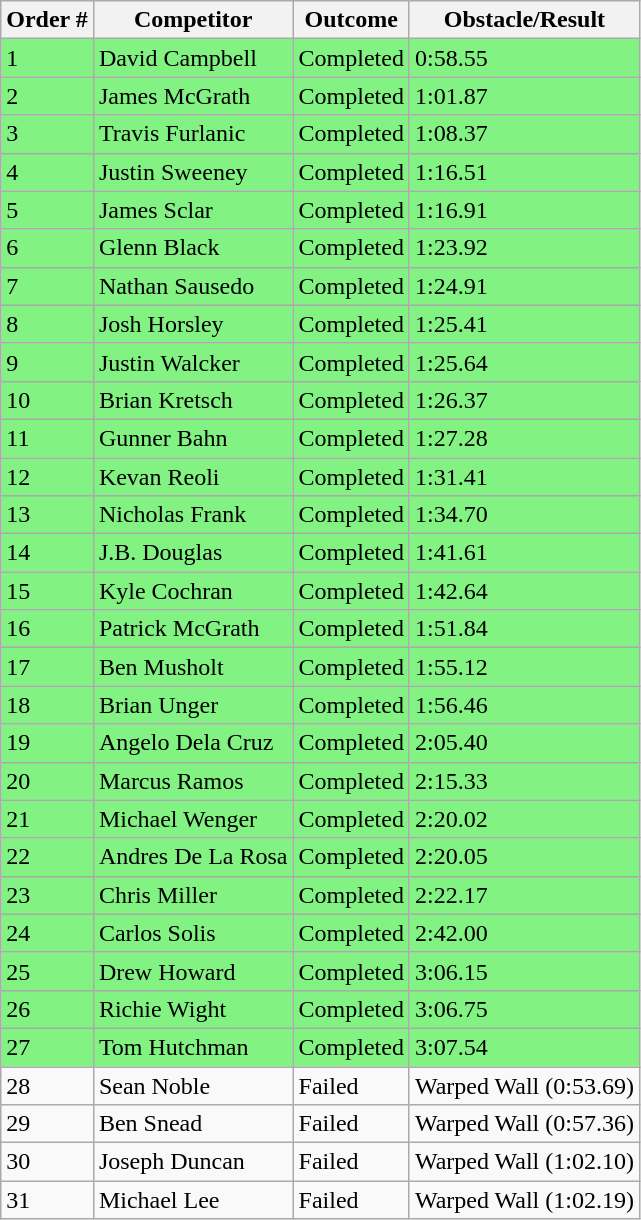<table class="wikitable sortable">
<tr>
<th>Order #</th>
<th>Competitor</th>
<th>Outcome</th>
<th>Obstacle/Result</th>
</tr>
<tr style="background-color:#82f282">
<td>1</td>
<td>David Campbell</td>
<td>Completed</td>
<td>0:58.55</td>
</tr>
<tr style="background-color:#82f282">
<td>2</td>
<td>James McGrath</td>
<td>Completed</td>
<td>1:01.87</td>
</tr>
<tr style="background-color:#82f282">
<td>3</td>
<td>Travis Furlanic</td>
<td>Completed</td>
<td>1:08.37</td>
</tr>
<tr style="background-color:#82f282">
<td>4</td>
<td>Justin Sweeney</td>
<td>Completed</td>
<td>1:16.51</td>
</tr>
<tr style="background-color:#82f282">
<td>5</td>
<td>James Sclar</td>
<td>Completed</td>
<td>1:16.91</td>
</tr>
<tr style="background-color:#82f282">
<td>6</td>
<td>Glenn Black</td>
<td>Completed</td>
<td>1:23.92</td>
</tr>
<tr style="background-color:#82f282">
<td>7</td>
<td>Nathan Sausedo</td>
<td>Completed</td>
<td>1:24.91</td>
</tr>
<tr style="background-color:#82f282">
<td>8</td>
<td>Josh Horsley</td>
<td>Completed</td>
<td>1:25.41</td>
</tr>
<tr style="background-color:#82f282">
<td>9</td>
<td>Justin Walcker</td>
<td>Completed</td>
<td>1:25.64</td>
</tr>
<tr style="background-color:#82f282">
<td>10</td>
<td>Brian Kretsch</td>
<td>Completed</td>
<td>1:26.37</td>
</tr>
<tr style="background-color:#82f282">
<td>11</td>
<td>Gunner Bahn</td>
<td>Completed</td>
<td>1:27.28</td>
</tr>
<tr style="background-color:#82f282">
<td>12</td>
<td>Kevan Reoli</td>
<td>Completed</td>
<td>1:31.41</td>
</tr>
<tr style="background-color:#82f282">
<td>13</td>
<td>Nicholas Frank</td>
<td>Completed</td>
<td>1:34.70</td>
</tr>
<tr style="background-color:#82f282">
<td>14</td>
<td>J.B. Douglas</td>
<td>Completed</td>
<td>1:41.61</td>
</tr>
<tr style="background-color:#82f282">
<td>15</td>
<td>Kyle Cochran</td>
<td>Completed</td>
<td>1:42.64</td>
</tr>
<tr style="background-color:#82f282">
<td>16</td>
<td>Patrick McGrath</td>
<td>Completed</td>
<td>1:51.84</td>
</tr>
<tr style="background-color:#82f282">
<td>17</td>
<td>Ben Musholt</td>
<td>Completed</td>
<td>1:55.12</td>
</tr>
<tr style="background-color:#82f282">
<td>18</td>
<td>Brian Unger</td>
<td>Completed</td>
<td>1:56.46</td>
</tr>
<tr style="background-color:#82f282">
<td>19</td>
<td>Angelo Dela Cruz</td>
<td>Completed</td>
<td>2:05.40</td>
</tr>
<tr style="background-color:#82f282">
<td>20</td>
<td>Marcus Ramos</td>
<td>Completed</td>
<td>2:15.33</td>
</tr>
<tr style="background-color:#82f282">
<td>21</td>
<td>Michael Wenger</td>
<td>Completed</td>
<td>2:20.02</td>
</tr>
<tr style="background-color:#82f282">
<td>22</td>
<td>Andres De La Rosa</td>
<td>Completed</td>
<td>2:20.05</td>
</tr>
<tr style="background-color:#82f282">
<td>23</td>
<td>Chris Miller</td>
<td>Completed</td>
<td>2:22.17</td>
</tr>
<tr style="background-color:#82f282">
<td>24</td>
<td>Carlos Solis</td>
<td>Completed</td>
<td>2:42.00</td>
</tr>
<tr style="background-color:#82f282">
<td>25</td>
<td>Drew Howard</td>
<td>Completed</td>
<td>3:06.15</td>
</tr>
<tr style="background-color:#82f282">
<td>26</td>
<td>Richie Wight</td>
<td>Completed</td>
<td>3:06.75</td>
</tr>
<tr style="background-color:#82f282">
<td>27</td>
<td>Tom Hutchman</td>
<td>Completed</td>
<td>3:07.54</td>
</tr>
<tr>
<td>28</td>
<td>Sean Noble</td>
<td>Failed</td>
<td>Warped Wall (0:53.69)</td>
</tr>
<tr>
<td>29</td>
<td>Ben Snead</td>
<td>Failed</td>
<td>Warped Wall (0:57.36)</td>
</tr>
<tr>
<td>30</td>
<td>Joseph Duncan</td>
<td>Failed</td>
<td>Warped Wall (1:02.10)</td>
</tr>
<tr>
<td>31</td>
<td>Michael Lee</td>
<td>Failed</td>
<td>Warped Wall (1:02.19)</td>
</tr>
</table>
